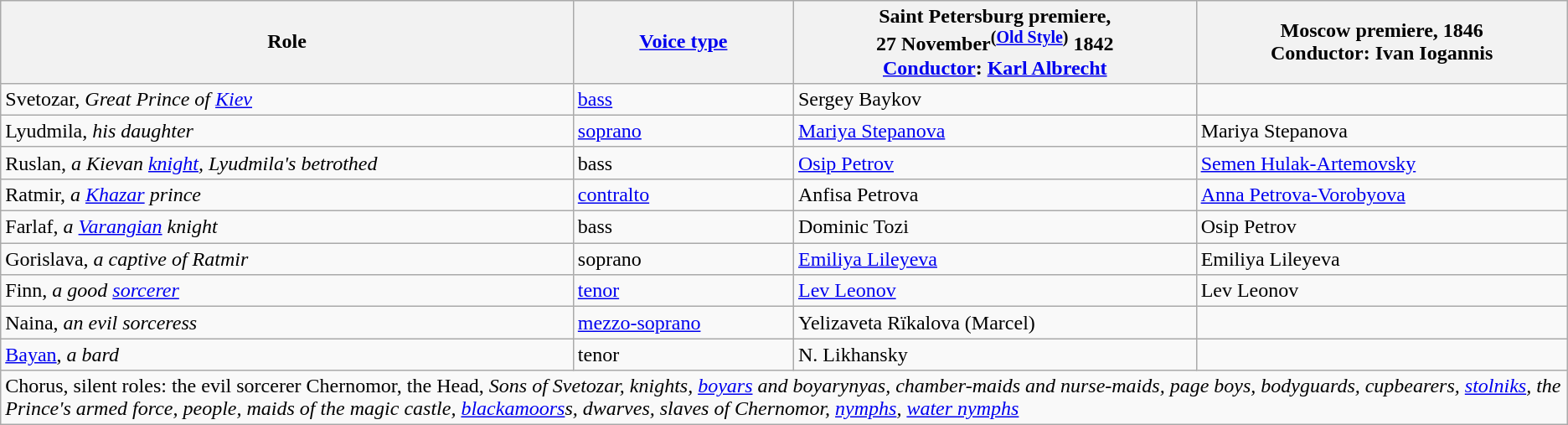<table class="wikitable">
<tr>
<th>Role</th>
<th><a href='#'>Voice type</a></th>
<th>Saint Petersburg premiere,<br>27 November<sup>(<a href='#'>Old Style</a>)</sup> 1842<br><a href='#'>Conductor</a>: <a href='#'>Karl Albrecht</a></th>
<th>Moscow premiere, 1846<br>Conductor: Ivan Iogannis</th>
</tr>
<tr>
<td>Svetozar, <em>Great Prince of <a href='#'>Kiev</a></em></td>
<td><a href='#'>bass</a></td>
<td>Sergey Baykov</td>
<td></td>
</tr>
<tr>
<td>Lyudmila, <em>his daughter</em></td>
<td><a href='#'>soprano</a></td>
<td><a href='#'>Mariya Stepanova</a></td>
<td>Mariya Stepanova</td>
</tr>
<tr>
<td>Ruslan, <em>a Kievan <a href='#'>knight</a>, Lyudmila's betrothed</em></td>
<td>bass</td>
<td><a href='#'>Osip Petrov</a></td>
<td><a href='#'>Semen Hulak-Artemovsky</a></td>
</tr>
<tr>
<td>Ratmir, <em>a <a href='#'>Khazar</a> prince</em></td>
<td><a href='#'>contralto</a></td>
<td>Anfisa Petrova</td>
<td><a href='#'>Anna Petrova-Vorobyova</a></td>
</tr>
<tr>
<td>Farlaf, <em>a <a href='#'>Varangian</a> knight</em></td>
<td>bass</td>
<td>Dominic Tozi</td>
<td>Osip Petrov</td>
</tr>
<tr>
<td>Gorislava, <em>a captive of Ratmir</em></td>
<td>soprano</td>
<td><a href='#'>Emiliya Lileyeva</a></td>
<td>Emiliya Lileyeva</td>
</tr>
<tr>
<td>Finn, <em>a good <a href='#'>sorcerer</a></em></td>
<td><a href='#'>tenor</a></td>
<td><a href='#'>Lev Leonov</a></td>
<td>Lev Leonov</td>
</tr>
<tr>
<td>Naina, <em>an evil sorceress</em></td>
<td><a href='#'>mezzo-soprano</a></td>
<td>Yelizaveta Rïkalova (Marcel)</td>
<td></td>
</tr>
<tr>
<td><a href='#'>Bayan</a>, <em>a bard</em></td>
<td>tenor</td>
<td>N. Likhansky</td>
<td></td>
</tr>
<tr>
<td colspan="4">Chorus, silent roles: the evil sorcerer Chernomor, the Head, <em>Sons of Svetozar, knights, <a href='#'>boyars</a> and boyarynyas, chamber-maids and nurse-maids, page boys, bodyguards, cupbearers, <a href='#'>stolniks</a>, the Prince's armed force, people, maids of the magic castle, <a href='#'>blackamoors</a>s, dwarves, slaves of Chernomor, <a href='#'>nymphs</a>, <a href='#'>water nymphs</a></em></td>
</tr>
</table>
